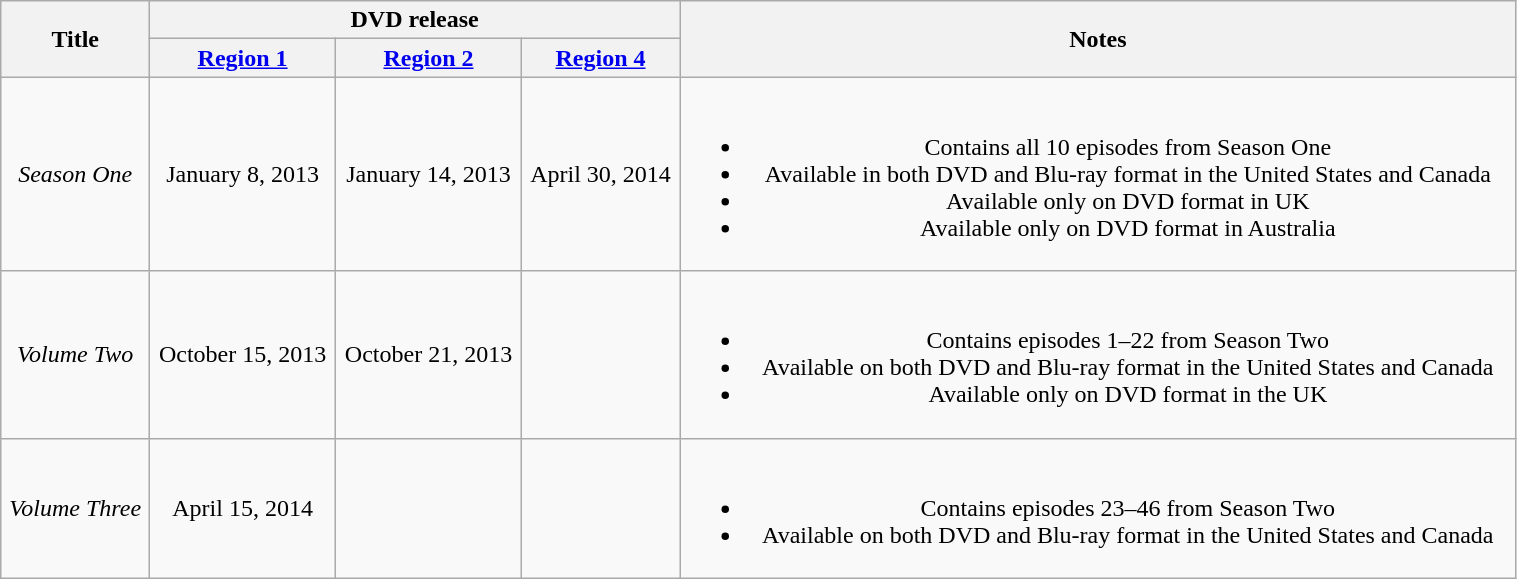<table class="wikitable" style="width:80%; text-align:center;">
<tr>
<th rowspan="2">Title</th>
<th colspan="3">DVD release</th>
<th rowspan="2">Notes</th>
</tr>
<tr>
<th><a href='#'>Region 1</a></th>
<th><a href='#'>Region 2</a></th>
<th><a href='#'>Region 4</a></th>
</tr>
<tr>
<td><em>Season One</em></td>
<td>January 8, 2013</td>
<td>January 14, 2013</td>
<td>April 30, 2014</td>
<td><br><ul><li>Contains all 10 episodes from Season One</li><li>Available in both DVD and Blu-ray format in the United States and Canada</li><li>Available only on DVD format in UK</li><li>Available only on DVD format in Australia</li></ul></td>
</tr>
<tr>
<td><em>Volume Two</em></td>
<td>October 15, 2013</td>
<td>October 21, 2013</td>
<td></td>
<td><br><ul><li>Contains episodes 1–22 from Season Two</li><li>Available on both DVD and Blu-ray format in the United States and Canada</li><li>Available only on DVD format in the UK</li></ul></td>
</tr>
<tr>
<td><em>Volume Three</em></td>
<td>April 15, 2014</td>
<td></td>
<td></td>
<td><br><ul><li>Contains episodes 23–46 from Season Two</li><li>Available on both DVD and Blu-ray format in the United States and Canada</li></ul></td>
</tr>
</table>
